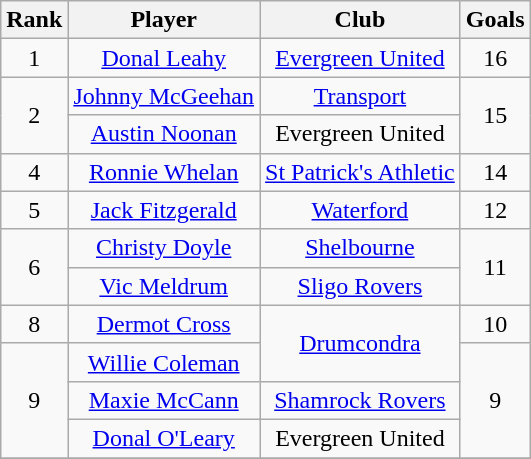<table class="wikitable" style="text-align:center">
<tr>
<th>Rank</th>
<th>Player</th>
<th>Club</th>
<th>Goals</th>
</tr>
<tr>
<td>1</td>
<td><a href='#'>Donal Leahy</a></td>
<td><a href='#'>Evergreen United</a></td>
<td>16</td>
</tr>
<tr>
<td rowspan="2">2</td>
<td><a href='#'>Johnny McGeehan</a></td>
<td><a href='#'>Transport</a></td>
<td rowspan="2">15</td>
</tr>
<tr>
<td><a href='#'>Austin Noonan</a></td>
<td>Evergreen United</td>
</tr>
<tr>
<td>4</td>
<td><a href='#'>Ronnie Whelan</a></td>
<td><a href='#'>St Patrick's Athletic</a></td>
<td>14</td>
</tr>
<tr>
<td>5</td>
<td><a href='#'>Jack Fitzgerald</a></td>
<td><a href='#'>Waterford</a></td>
<td>12</td>
</tr>
<tr>
<td rowspan="2">6</td>
<td><a href='#'>Christy Doyle</a></td>
<td><a href='#'>Shelbourne</a></td>
<td rowspan="2">11</td>
</tr>
<tr>
<td><a href='#'>Vic Meldrum</a></td>
<td><a href='#'>Sligo Rovers</a></td>
</tr>
<tr>
<td>8</td>
<td><a href='#'>Dermot Cross</a></td>
<td rowspan="2"><a href='#'>Drumcondra</a></td>
<td>10</td>
</tr>
<tr>
<td rowspan="3">9</td>
<td><a href='#'>Willie Coleman</a></td>
<td rowspan="3">9</td>
</tr>
<tr>
<td><a href='#'>Maxie McCann</a></td>
<td><a href='#'>Shamrock Rovers</a></td>
</tr>
<tr>
<td><a href='#'>Donal O'Leary</a></td>
<td>Evergreen United</td>
</tr>
<tr>
</tr>
</table>
